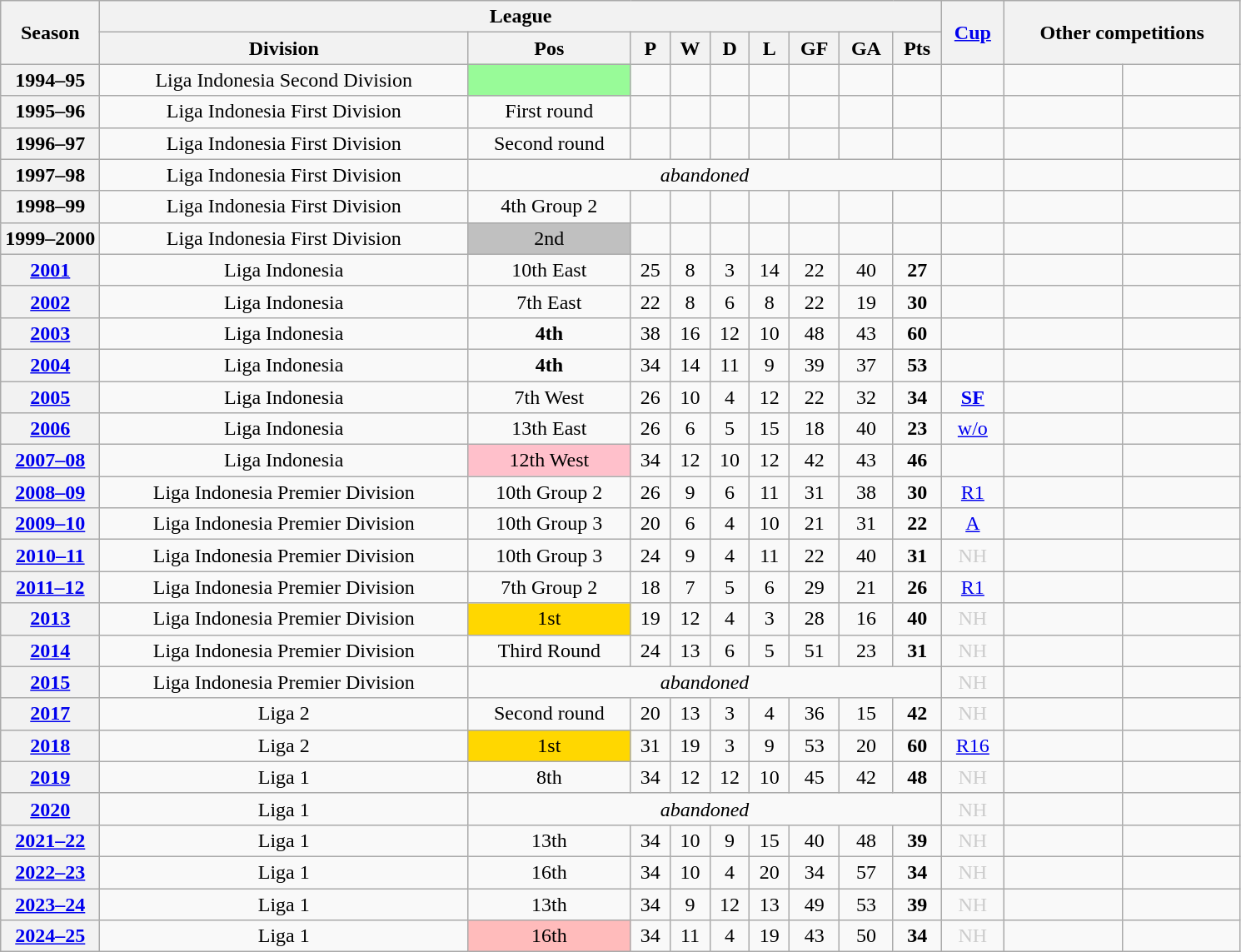<table class="wikitable plainrowheaders" style="text-align: center">
<tr>
<th rowspan=2 width=8% scope=col>Season</th>
<th colspan=9>League</th>
<th rowspan=2><a href='#'>Cup</a></th>
<th rowspan=2 colspan=2>Other competitions</th>
</tr>
<tr>
<th>Division</th>
<th>Pos</th>
<th>P</th>
<th>W</th>
<th>D</th>
<th>L</th>
<th>GF</th>
<th>GA</th>
<th>Pts</th>
</tr>
<tr>
<th>1994–95</th>
<td>Liga Indonesia Second Division</td>
<td bgcolor=palegreen></td>
<td></td>
<td></td>
<td></td>
<td></td>
<td></td>
<td></td>
<td></td>
<td></td>
<td></td>
<td></td>
</tr>
<tr>
<th>1995–96</th>
<td>Liga Indonesia First Division</td>
<td>First round</td>
<td></td>
<td></td>
<td></td>
<td></td>
<td></td>
<td></td>
<td></td>
<td></td>
<td></td>
<td></td>
</tr>
<tr>
<th>1996–97</th>
<td>Liga Indonesia First Division</td>
<td>Second round</td>
<td></td>
<td></td>
<td></td>
<td></td>
<td></td>
<td></td>
<td></td>
<td></td>
<td></td>
<td></td>
</tr>
<tr>
<th>1997–98</th>
<td>Liga Indonesia First Division</td>
<td colspan=8><em>abandoned</em></td>
<td></td>
<td></td>
<td></td>
</tr>
<tr>
<th>1998–99</th>
<td>Liga Indonesia First Division</td>
<td>4th Group 2</td>
<td></td>
<td></td>
<td></td>
<td></td>
<td></td>
<td></td>
<td></td>
<td></td>
<td></td>
<td></td>
</tr>
<tr>
<th>1999–2000</th>
<td>Liga Indonesia First Division</td>
<td bgcolor="silver">2nd</td>
<td></td>
<td></td>
<td></td>
<td></td>
<td></td>
<td></td>
<td></td>
<td></td>
<td></td>
<td></td>
</tr>
<tr>
<th><a href='#'>2001</a></th>
<td>Liga Indonesia</td>
<td>10th East</td>
<td>25</td>
<td>8</td>
<td>3</td>
<td>14</td>
<td>22</td>
<td>40</td>
<td><strong>27</strong></td>
<td></td>
<td></td>
<td></td>
</tr>
<tr>
<th><a href='#'>2002</a></th>
<td>Liga Indonesia</td>
<td>7th East</td>
<td>22</td>
<td>8</td>
<td>6</td>
<td>8</td>
<td>22</td>
<td>19</td>
<td><strong>30</strong></td>
<td></td>
<td></td>
<td></td>
</tr>
<tr>
<th><a href='#'>2003</a></th>
<td>Liga Indonesia</td>
<td><strong>4th</strong></td>
<td>38</td>
<td>16</td>
<td>12</td>
<td>10</td>
<td>48</td>
<td>43</td>
<td><strong>60</strong></td>
<td></td>
<td></td>
<td></td>
</tr>
<tr>
<th><a href='#'>2004</a></th>
<td>Liga Indonesia</td>
<td><strong>4th</strong></td>
<td>34</td>
<td>14</td>
<td>11</td>
<td>9</td>
<td>39</td>
<td>37</td>
<td><strong>53</strong></td>
<td></td>
<td></td>
<td></td>
</tr>
<tr>
<th><a href='#'>2005</a></th>
<td>Liga Indonesia</td>
<td>7th West</td>
<td>26</td>
<td>10</td>
<td>4</td>
<td>12</td>
<td>22</td>
<td>32</td>
<td><strong>34</strong></td>
<td><strong><a href='#'>SF</a></strong></td>
<td></td>
<td></td>
</tr>
<tr>
<th><a href='#'>2006</a></th>
<td>Liga Indonesia</td>
<td>13th East</td>
<td>26</td>
<td>6</td>
<td>5</td>
<td>15</td>
<td>18</td>
<td>40</td>
<td><strong>23</strong></td>
<td><a href='#'>w/o</a></td>
<td></td>
<td></td>
</tr>
<tr>
<th><a href='#'>2007–08</a></th>
<td>Liga Indonesia</td>
<td bgcolor=pink>12th West</td>
<td>34</td>
<td>12</td>
<td>10</td>
<td>12</td>
<td>42</td>
<td>43</td>
<td><strong>46</strong></td>
<td></td>
<td></td>
<td></td>
</tr>
<tr>
<th><a href='#'>2008–09</a></th>
<td>Liga Indonesia Premier Division</td>
<td>10th Group 2</td>
<td>26</td>
<td>9</td>
<td>6</td>
<td>11</td>
<td>31</td>
<td>38</td>
<td><strong>30</strong></td>
<td><a href='#'>R1</a></td>
<td></td>
<td></td>
</tr>
<tr>
<th><a href='#'>2009–10</a></th>
<td>Liga Indonesia Premier Division</td>
<td>10th Group 3</td>
<td>20</td>
<td>6</td>
<td>4</td>
<td>10</td>
<td>21</td>
<td>31</td>
<td><strong>22</strong></td>
<td><a href='#'>A</a></td>
<td></td>
<td></td>
</tr>
<tr>
<th><a href='#'>2010–11</a></th>
<td>Liga Indonesia Premier Division</td>
<td>10th Group 3</td>
<td>24</td>
<td>9</td>
<td>4</td>
<td>11</td>
<td>22</td>
<td>40</td>
<td><strong>31</strong></td>
<td style=color:#ccc>NH</td>
<td></td>
<td></td>
</tr>
<tr>
<th><a href='#'>2011–12</a></th>
<td>Liga Indonesia Premier Division</td>
<td>7th Group 2</td>
<td>18</td>
<td>7</td>
<td>5</td>
<td>6</td>
<td>29</td>
<td>21</td>
<td><strong>26</strong></td>
<td><a href='#'>R1</a></td>
<td></td>
<td></td>
</tr>
<tr>
<th><a href='#'>2013</a></th>
<td>Liga Indonesia Premier Division</td>
<td bgcolor="gold">1st</td>
<td>19</td>
<td>12</td>
<td>4</td>
<td>3</td>
<td>28</td>
<td>16</td>
<td><strong>40</strong></td>
<td style=color:#ccc>NH</td>
<td></td>
<td></td>
</tr>
<tr>
<th><a href='#'>2014</a></th>
<td>Liga Indonesia Premier Division</td>
<td>Third Round</td>
<td>24</td>
<td>13</td>
<td>6</td>
<td>5</td>
<td>51</td>
<td>23</td>
<td><strong>31</strong></td>
<td style=color:#ccc>NH</td>
<td></td>
<td></td>
</tr>
<tr>
<th><a href='#'>2015</a></th>
<td>Liga Indonesia Premier Division</td>
<td colspan=8><em>abandoned</em></td>
<td style=color:#ccc>NH</td>
<td></td>
<td></td>
</tr>
<tr>
<th><a href='#'>2017</a></th>
<td>Liga 2</td>
<td>Second round</td>
<td>20</td>
<td>13</td>
<td>3</td>
<td>4</td>
<td>36</td>
<td>15</td>
<td><strong>42</strong></td>
<td style=color:#ccc>NH</td>
<td></td>
<td></td>
</tr>
<tr>
<th><a href='#'>2018</a></th>
<td>Liga 2</td>
<td bgcolor="gold">1st</td>
<td>31</td>
<td>19</td>
<td>3</td>
<td>9</td>
<td>53</td>
<td>20</td>
<td><strong>60</strong></td>
<td><a href='#'>R16</a></td>
<td></td>
<td></td>
</tr>
<tr>
<th><a href='#'>2019</a></th>
<td>Liga 1</td>
<td>8th</td>
<td>34</td>
<td>12</td>
<td>12</td>
<td>10</td>
<td>45</td>
<td>42</td>
<td><strong>48</strong></td>
<td style=color:#ccc>NH</td>
<td></td>
<td></td>
</tr>
<tr>
<th><a href='#'>2020</a></th>
<td>Liga 1</td>
<td colspan=8><em>abandoned</em></td>
<td style=color:#ccc>NH</td>
<td></td>
<td></td>
</tr>
<tr>
<th><a href='#'>2021–22</a></th>
<td>Liga 1</td>
<td>13th</td>
<td>34</td>
<td>10</td>
<td>9</td>
<td>15</td>
<td>40</td>
<td>48</td>
<td><strong>39</strong></td>
<td style=color:#ccc>NH</td>
<td></td>
<td></td>
</tr>
<tr>
<th><a href='#'>2022–23</a></th>
<td>Liga 1</td>
<td>16th</td>
<td>34</td>
<td>10</td>
<td>4</td>
<td>20</td>
<td>34</td>
<td>57</td>
<td><strong>34</strong></td>
<td style=color:#ccc>NH</td>
<td></td>
<td></td>
</tr>
<tr>
<th><a href='#'>2023–24</a></th>
<td>Liga 1</td>
<td>13th</td>
<td>34</td>
<td>9</td>
<td>12</td>
<td>13</td>
<td>49</td>
<td>53</td>
<td><strong>39</strong></td>
<td style=color:#ccc>NH</td>
<td></td>
<td></td>
</tr>
<tr>
<th><a href='#'>2024–25</a></th>
<td>Liga 1</td>
<td bgcolor=#FFBBBB>16th</td>
<td>34</td>
<td>11</td>
<td>4</td>
<td>19</td>
<td>43</td>
<td>50</td>
<td><strong>34</strong></td>
<td style=color:#ccc>NH</td>
<td></td>
<td></td>
</tr>
</table>
